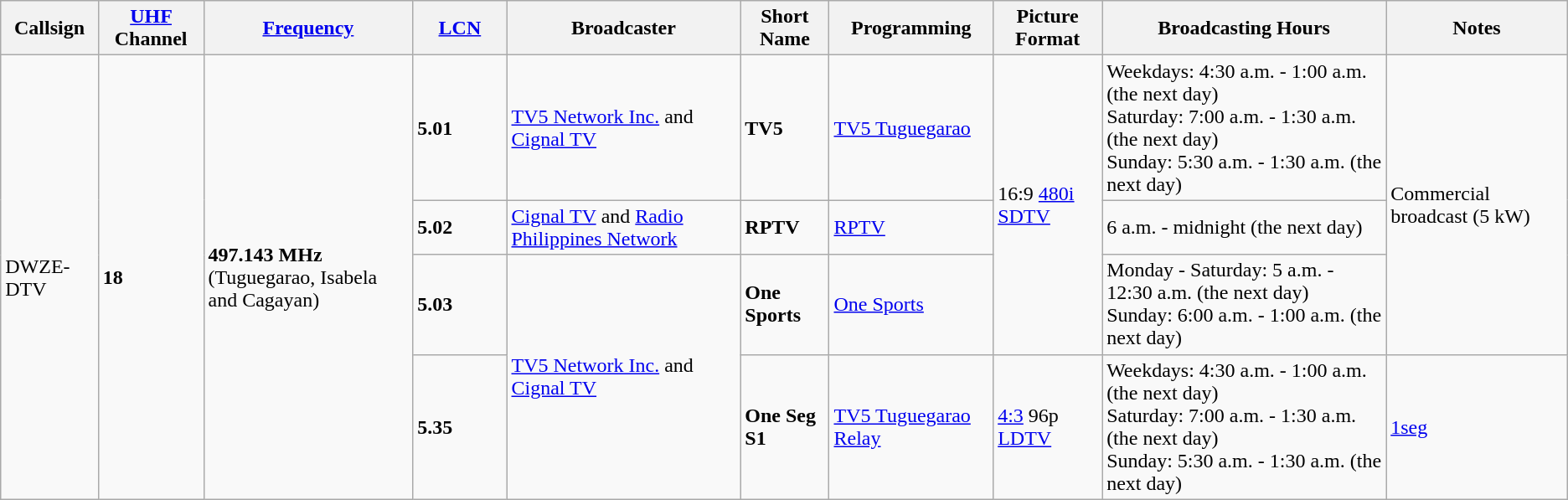<table class="wikitable sortable">
<tr>
<th>Callsign</th>
<th><a href='#'>UHF</a> Channel</th>
<th><a href='#'>Frequency</a></th>
<th width="6%"><a href='#'>LCN</a></th>
<th>Broadcaster</th>
<th>Short Name</th>
<th>Programming</th>
<th>Picture Format</th>
<th>Broadcasting Hours</th>
<th>Notes</th>
</tr>
<tr>
<td rowspan="4">DWZE-DTV</td>
<td rowspan="4"><strong>18</strong></td>
<td rowspan="4"><strong>497.143 MHz</strong><br>(Tuguegarao, Isabela and Cagayan)</td>
<td><strong>5.01</strong></td>
<td rowspan="1"><a href='#'>TV5 Network Inc.</a> and <a href='#'>Cignal TV</a></td>
<td><strong>TV5</strong></td>
<td><a href='#'>TV5 Tuguegarao</a></td>
<td rowspan="3">16:9 <a href='#'>480i</a> <a href='#'>SDTV</a></td>
<td>Weekdays:  4:30 a.m. - 1:00 a.m. (the next day) <br> Saturday: 7:00 a.m. - 1:30 a.m. (the next day) <br> Sunday: 5:30 a.m. - 1:30 a.m. (the next day)</td>
<td rowspan="3">Commercial broadcast (5 kW)</td>
</tr>
<tr>
<td><strong>5.02</strong></td>
<td><a href='#'>Cignal TV</a> and <a href='#'>Radio Philippines Network</a></td>
<td><strong>RPTV</strong></td>
<td><a href='#'>RPTV</a></td>
<td>6 a.m. - midnight (the next day)</td>
</tr>
<tr>
<td><strong>5.03</strong></td>
<td rowspan="2"><a href='#'>TV5 Network Inc.</a> and <a href='#'>Cignal TV</a></td>
<td><strong>One Sports</strong></td>
<td><a href='#'>One Sports</a></td>
<td>Monday - Saturday: 5 a.m. - 12:30 a.m. (the next day) <br> Sunday: 6:00 a.m. - 1:00 a.m. (the next day)</td>
</tr>
<tr>
<td><strong>5.35</strong></td>
<td><strong>One Seg S1</strong></td>
<td><a href='#'>TV5 Tuguegarao Relay</a></td>
<td><a href='#'>4:3</a> 96p <a href='#'>LDTV</a></td>
<td>Weekdays:  4:30 a.m. - 1:00 a.m. (the next day) <br> Saturday: 7:00 a.m. - 1:30 a.m. (the next day) <br> Sunday: 5:30 a.m. - 1:30 a.m. (the next day)</td>
<td><a href='#'>1seg</a></td>
</tr>
</table>
